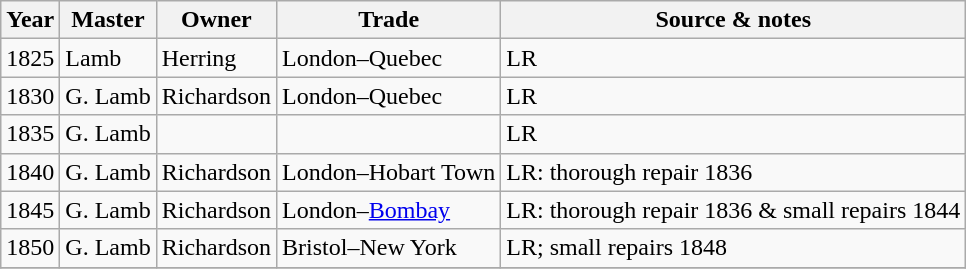<table class="sortable wikitable">
<tr>
<th>Year</th>
<th>Master</th>
<th>Owner</th>
<th>Trade</th>
<th>Source & notes</th>
</tr>
<tr>
<td>1825</td>
<td>Lamb</td>
<td>Herring</td>
<td>London–Quebec</td>
<td>LR</td>
</tr>
<tr>
<td>1830</td>
<td>G. Lamb</td>
<td>Richardson</td>
<td>London–Quebec</td>
<td>LR</td>
</tr>
<tr>
<td>1835</td>
<td>G. Lamb</td>
<td></td>
<td></td>
<td>LR</td>
</tr>
<tr>
<td>1840</td>
<td>G. Lamb</td>
<td>Richardson</td>
<td>London–Hobart Town</td>
<td>LR: thorough repair 1836</td>
</tr>
<tr>
<td>1845</td>
<td>G. Lamb</td>
<td>Richardson</td>
<td>London–<a href='#'>Bombay</a></td>
<td>LR: thorough repair 1836 & small repairs 1844</td>
</tr>
<tr>
<td>1850</td>
<td>G. Lamb</td>
<td>Richardson</td>
<td>Bristol–New York</td>
<td>LR; small repairs 1848</td>
</tr>
<tr>
</tr>
</table>
